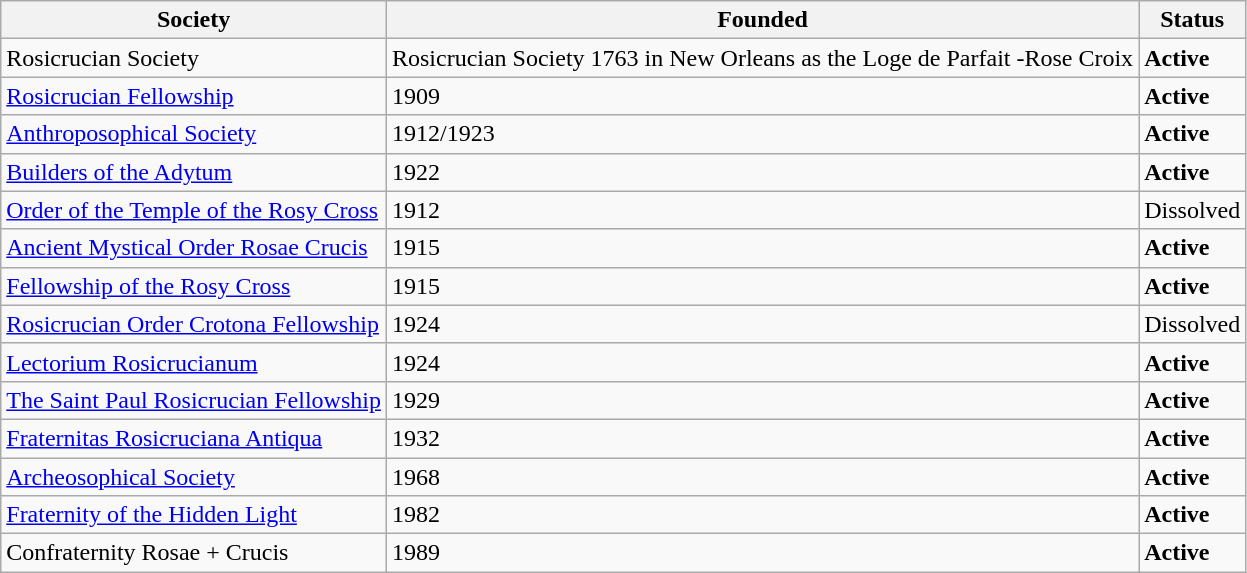<table class="wikitable">
<tr>
<th>Society</th>
<th>Founded</th>
<th>Status</th>
</tr>
<tr>
<td>Rosicrucian Society</td>
<td>Rosicrucian Society 1763 in New Orleans as the Loge de Parfait -Rose Croix</td>
<td><strong>Active</strong></td>
</tr>
<tr>
<td><a href='#'>Rosicrucian Fellowship</a></td>
<td>1909</td>
<td><strong>Active</strong></td>
</tr>
<tr>
<td><a href='#'>Anthroposophical Society</a></td>
<td>1912/1923</td>
<td><strong>Active</strong></td>
</tr>
<tr>
<td><a href='#'>Builders of the Adytum</a></td>
<td>1922</td>
<td><strong>Active</strong></td>
</tr>
<tr>
<td><a href='#'>Order of the Temple of the Rosy Cross</a></td>
<td>1912</td>
<td>Dissolved</td>
</tr>
<tr>
<td><a href='#'>Ancient Mystical Order Rosae Crucis</a></td>
<td>1915</td>
<td><strong>Active</strong></td>
</tr>
<tr>
<td><a href='#'>Fellowship of the Rosy Cross</a></td>
<td>1915</td>
<td><strong>Active</strong></td>
</tr>
<tr>
<td><a href='#'>Rosicrucian Order Crotona Fellowship</a></td>
<td>1924</td>
<td>Dissolved</td>
</tr>
<tr>
<td><a href='#'>Lectorium Rosicrucianum</a></td>
<td>1924</td>
<td><strong>Active</strong></td>
</tr>
<tr>
<td><a href='#'>The Saint Paul Rosicrucian Fellowship</a></td>
<td>1929</td>
<td><strong>Active</strong></td>
</tr>
<tr>
<td><a href='#'>Fraternitas Rosicruciana Antiqua</a></td>
<td>1932</td>
<td><strong>Active</strong></td>
</tr>
<tr>
<td><a href='#'>Archeosophical Society</a></td>
<td>1968</td>
<td><strong>Active</strong></td>
</tr>
<tr>
<td><a href='#'>Fraternity of the Hidden Light</a></td>
<td>1982</td>
<td><strong>Active</strong></td>
</tr>
<tr>
<td>Confraternity Rosae + Crucis</td>
<td>1989</td>
<td><strong>Active</strong></td>
</tr>
</table>
